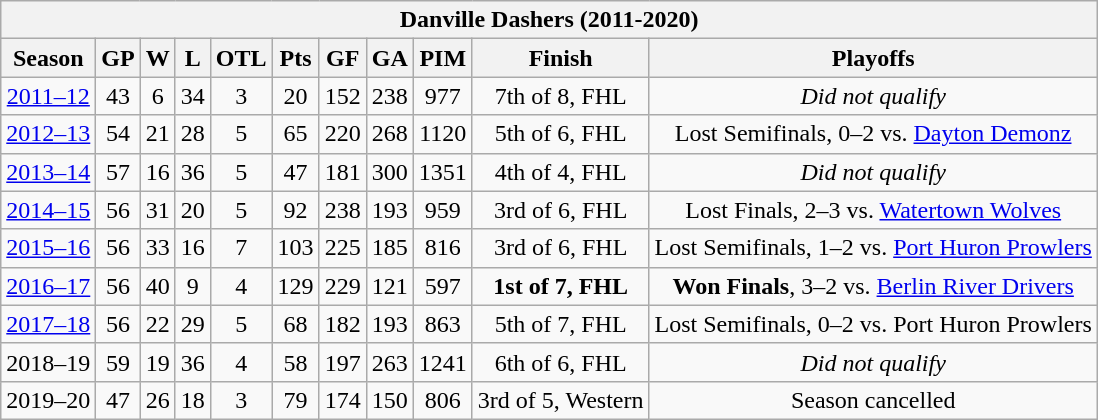<table class="wikitable" style="text-align:center">
<tr>
<th colspan="11">Danville Dashers (2011-2020)</th>
</tr>
<tr>
<th>Season</th>
<th>GP</th>
<th>W</th>
<th>L</th>
<th>OTL</th>
<th>Pts</th>
<th>GF</th>
<th>GA</th>
<th>PIM</th>
<th>Finish</th>
<th>Playoffs</th>
</tr>
<tr>
<td><a href='#'>2011–12</a></td>
<td>43</td>
<td>6</td>
<td>34</td>
<td>3</td>
<td>20</td>
<td>152</td>
<td>238</td>
<td>977</td>
<td>7th of 8, FHL</td>
<td><em>Did not qualify</em></td>
</tr>
<tr>
<td><a href='#'>2012–13</a></td>
<td>54</td>
<td>21</td>
<td>28</td>
<td>5</td>
<td>65</td>
<td>220</td>
<td>268</td>
<td>1120</td>
<td>5th of 6, FHL</td>
<td>Lost Semifinals, 0–2 vs. <a href='#'>Dayton Demonz</a></td>
</tr>
<tr>
<td><a href='#'>2013–14</a></td>
<td>57</td>
<td>16</td>
<td>36</td>
<td>5</td>
<td>47</td>
<td>181</td>
<td>300</td>
<td>1351</td>
<td>4th of 4, FHL</td>
<td><em>Did not qualify</em></td>
</tr>
<tr>
<td><a href='#'>2014–15</a></td>
<td>56</td>
<td>31</td>
<td>20</td>
<td>5</td>
<td>92</td>
<td>238</td>
<td>193</td>
<td>959</td>
<td>3rd of 6, FHL</td>
<td>Lost Finals, 2–3 vs. <a href='#'>Watertown Wolves</a></td>
</tr>
<tr>
<td><a href='#'>2015–16</a></td>
<td>56</td>
<td>33</td>
<td>16</td>
<td>7</td>
<td>103</td>
<td>225</td>
<td>185</td>
<td>816</td>
<td>3rd of 6, FHL</td>
<td>Lost Semifinals, 1–2 vs. <a href='#'>Port Huron Prowlers</a></td>
</tr>
<tr>
<td><a href='#'>2016–17</a></td>
<td>56</td>
<td>40</td>
<td>9</td>
<td>4</td>
<td>129</td>
<td>229</td>
<td>121</td>
<td>597</td>
<td><strong>1st of 7, FHL</strong></td>
<td><strong>Won Finals</strong>, 3–2 vs. <a href='#'>Berlin River Drivers</a></td>
</tr>
<tr>
<td><a href='#'>2017–18</a></td>
<td>56</td>
<td>22</td>
<td>29</td>
<td>5</td>
<td>68</td>
<td>182</td>
<td>193</td>
<td>863</td>
<td>5th of 7, FHL</td>
<td>Lost Semifinals, 0–2 vs. Port Huron Prowlers</td>
</tr>
<tr>
<td>2018–19</td>
<td>59</td>
<td>19</td>
<td>36</td>
<td>4</td>
<td>58</td>
<td>197</td>
<td>263</td>
<td>1241</td>
<td>6th of 6, FHL</td>
<td><em>Did not qualify</em></td>
</tr>
<tr>
<td>2019–20</td>
<td>47</td>
<td>26</td>
<td>18</td>
<td>3</td>
<td>79</td>
<td>174</td>
<td>150</td>
<td>806</td>
<td>3rd of 5, Western</td>
<td>Season cancelled</td>
</tr>
</table>
